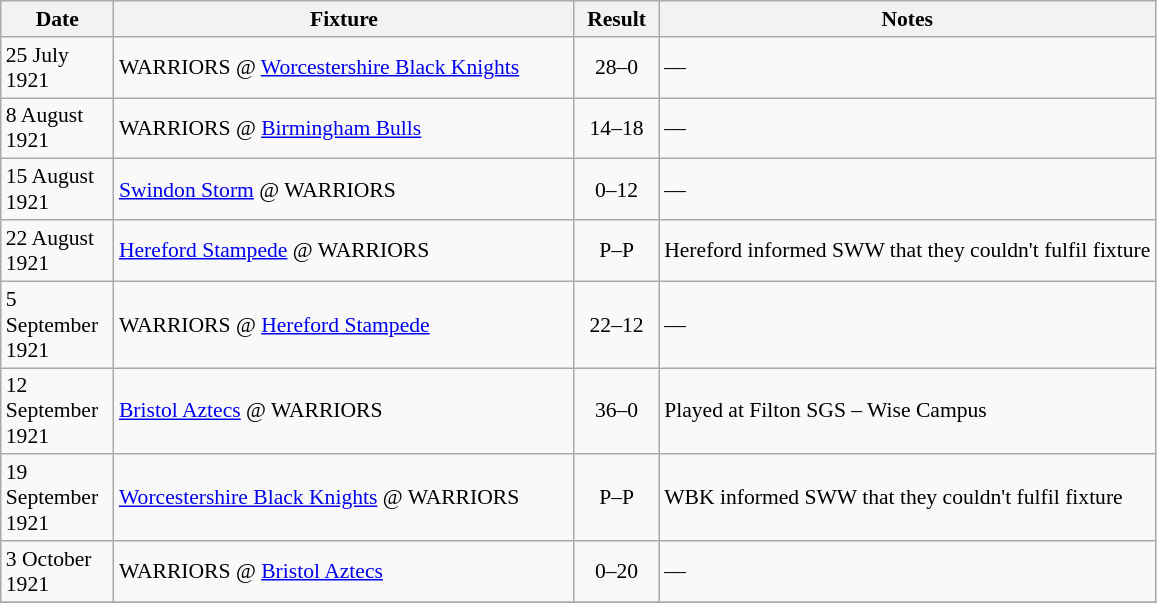<table class="wikitable" style="font-size: 90%;">
<tr>
<th width="50">Date</th>
<th width="300">Fixture</th>
<th width="50">Result</th>
<th>Notes</th>
</tr>
<tr>
<td style="padding-right:10px;">25 July 1921</td>
<td align="left">WARRIORS @ <a href='#'>Worcestershire Black Knights</a></td>
<td align="center">28–0</td>
<td>—</td>
</tr>
<tr>
<td style="padding-right:10px;">8 August 1921</td>
<td align="left">WARRIORS @ <a href='#'>Birmingham Bulls</a></td>
<td align="center">14–18</td>
<td>—</td>
</tr>
<tr>
<td style="padding-right:10px;">15 August 1921</td>
<td align="left"><a href='#'>Swindon Storm</a>  @ WARRIORS</td>
<td align="center">0–12</td>
<td>—</td>
</tr>
<tr>
<td style="padding-right:10px;">22 August 1921</td>
<td align="left"><a href='#'>Hereford Stampede</a>  @ WARRIORS</td>
<td align="center">P–P</td>
<td>Hereford informed SWW that they couldn't fulfil fixture</td>
</tr>
<tr>
<td style="padding-right:10px;">5 September 1921</td>
<td align="left">WARRIORS @ <a href='#'>Hereford Stampede</a></td>
<td align="center">22–12</td>
<td>—</td>
</tr>
<tr>
<td style="padding-right:10px;">12 September 1921</td>
<td align="left"><a href='#'>Bristol Aztecs</a>  @ WARRIORS</td>
<td align="center">36–0</td>
<td>Played at Filton SGS – Wise Campus</td>
</tr>
<tr>
<td style="padding-right:10px;">19 September 1921</td>
<td align="left"><a href='#'>Worcestershire Black Knights</a>  @ WARRIORS</td>
<td align="center">P–P</td>
<td>WBK informed SWW that they couldn't fulfil fixture</td>
</tr>
<tr>
<td style="padding-right:10px;">3 October 1921</td>
<td align="left">WARRIORS @ <a href='#'>Bristol Aztecs</a></td>
<td align="center">0–20</td>
<td>—</td>
</tr>
<tr>
</tr>
</table>
